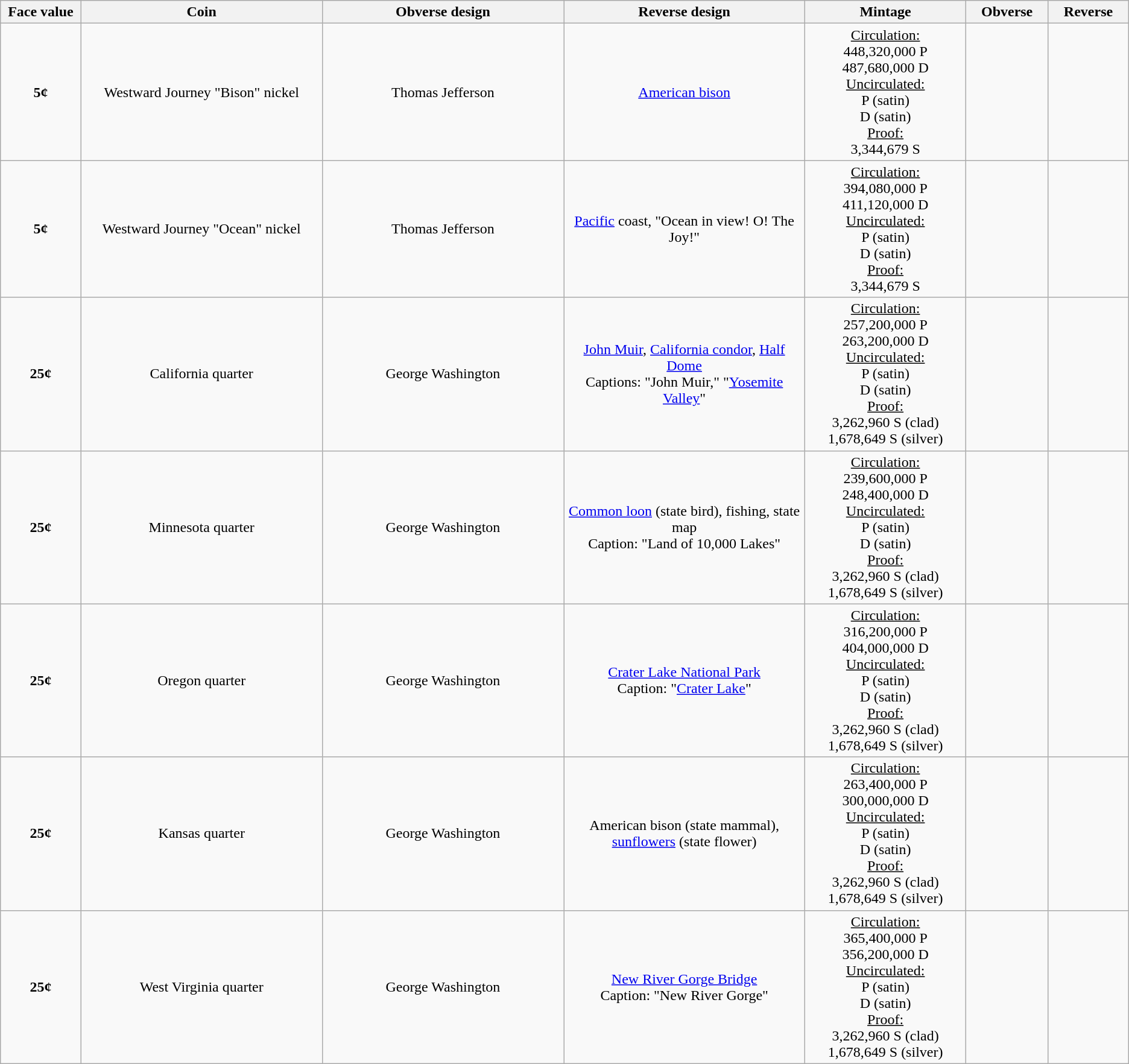<table class="wikitable">
<tr>
<th width="5%">Face value</th>
<th width="15%">Coin</th>
<th width="15%">Obverse design</th>
<th width="15%">Reverse design</th>
<th width="10%">Mintage</th>
<th width="5%">Obverse</th>
<th width="5%">Reverse</th>
</tr>
<tr>
<td align="center"><strong>5¢</strong></td>
<td align="center">Westward Journey "Bison" nickel</td>
<td align="center">Thomas Jefferson</td>
<td align="center"><a href='#'>American bison</a></td>
<td align="center"><u>Circulation:</u><br>448,320,000 P<br>487,680,000 D<br><u>Uncirculated:</u><br> P (satin)<br> D (satin)<br><u>Proof:</u><br>3,344,679 S</td>
<td></td>
<td></td>
</tr>
<tr>
<td align="center"><strong>5¢</strong></td>
<td align="center">Westward Journey "Ocean" nickel</td>
<td align="center">Thomas Jefferson</td>
<td align="center"><a href='#'>Pacific</a> coast, "Ocean in view! O! The Joy!"</td>
<td align="center"><u>Circulation:</u><br>394,080,000 P<br>411,120,000 D<br><u>Uncirculated:</u><br> P (satin)<br> D (satin)<br><u>Proof:</u><br>3,344,679 S</td>
<td></td>
<td></td>
</tr>
<tr>
<td align="center"><strong>25¢</strong></td>
<td align="center">California quarter</td>
<td align="center">George Washington</td>
<td align="center"><a href='#'>John Muir</a>, <a href='#'>California condor</a>, <a href='#'>Half Dome</a><br>Captions: "John Muir," "<a href='#'>Yosemite Valley</a>"</td>
<td align="center"><u>Circulation:</u><br>257,200,000 P<br>263,200,000 D<br><u>Uncirculated:</u><br> P (satin)<br> D (satin)<br><u>Proof:</u><br>3,262,960 S (clad)<br>1,678,649 S (silver)</td>
<td></td>
<td></td>
</tr>
<tr>
<td align="center"><strong>25¢</strong></td>
<td align="center">Minnesota quarter</td>
<td align="center">George Washington</td>
<td align="center"><a href='#'>Common loon</a> (state bird), fishing, state map<br>Caption: "Land of 10,000 Lakes"</td>
<td align="center"><u>Circulation:</u><br>239,600,000 P<br>248,400,000 D<br><u>Uncirculated:</u><br> P (satin)<br> D (satin)<br><u>Proof:</u><br>3,262,960 S (clad)<br>1,678,649 S (silver)</td>
<td></td>
<td></td>
</tr>
<tr>
<td align="center"><strong>25¢</strong></td>
<td align="center">Oregon quarter</td>
<td align="center">George Washington</td>
<td align="center"><a href='#'>Crater Lake National Park</a><br>Caption: "<a href='#'>Crater Lake</a>"</td>
<td align="center"><u>Circulation:</u><br>316,200,000 P<br>404,000,000 D<br><u>Uncirculated:</u><br> P (satin)<br> D (satin)<br><u>Proof:</u><br>3,262,960 S (clad)<br>1,678,649 S (silver)</td>
<td></td>
<td></td>
</tr>
<tr>
<td align="center"><strong>25¢</strong></td>
<td align="center">Kansas quarter</td>
<td align="center">George Washington</td>
<td align="center">American bison (state mammal), <a href='#'>sunflowers</a> (state flower)</td>
<td align="center"><u>Circulation:</u><br>263,400,000 P<br>300,000,000 D<br><u>Uncirculated:</u><br> P (satin)<br> D (satin)<br><u>Proof:</u><br>3,262,960 S (clad)<br>1,678,649 S (silver)</td>
<td></td>
<td></td>
</tr>
<tr>
<td align="center"><strong>25¢</strong></td>
<td align="center">West Virginia quarter</td>
<td align="center">George Washington</td>
<td align="center"><a href='#'>New River Gorge Bridge</a><br>Caption: "New River Gorge"</td>
<td align="center"><u>Circulation:</u><br>365,400,000 P<br>356,200,000 D<br><u>Uncirculated:</u><br> P (satin)<br> D (satin)<br><u>Proof:</u><br>3,262,960 S (clad)<br>1,678,649 S (silver)</td>
<td></td>
<td></td>
</tr>
</table>
